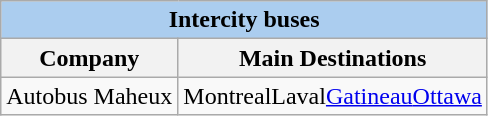<table class="wikitable">
<tr>
<th style="background: #abcdef;" colspan="2">Intercity buses</th>
</tr>
<tr>
<th>Company</th>
<th>Main Destinations</th>
</tr>
<tr>
<td>Autobus Maheux</td>
<td>MontrealLaval<a href='#'>Gatineau</a><a href='#'>Ottawa</a></td>
</tr>
</table>
